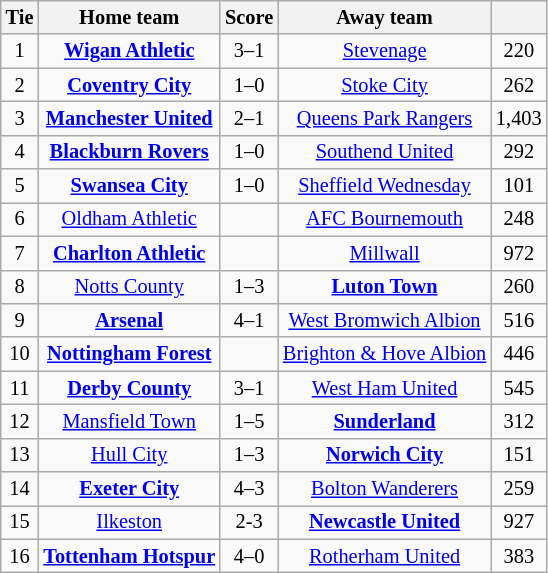<table class="wikitable" style="text-align: center; font-size:85%">
<tr>
<th>Tie</th>
<th>Home team</th>
<th>Score</th>
<th>Away team</th>
<th></th>
</tr>
<tr>
<td>1</td>
<td><strong><a href='#'>Wigan Athletic</a></strong></td>
<td>3–1</td>
<td><a href='#'>Stevenage</a></td>
<td>220</td>
</tr>
<tr>
<td>2</td>
<td><strong><a href='#'>Coventry City</a></strong></td>
<td>1–0</td>
<td><a href='#'>Stoke City</a></td>
<td>262</td>
</tr>
<tr>
<td>3</td>
<td><strong><a href='#'>Manchester United</a></strong></td>
<td>2–1</td>
<td><a href='#'>Queens Park Rangers</a></td>
<td>1,403</td>
</tr>
<tr>
<td>4</td>
<td><strong><a href='#'>Blackburn Rovers</a></strong></td>
<td>1–0</td>
<td><a href='#'>Southend United</a></td>
<td>292</td>
</tr>
<tr>
<td>5</td>
<td><strong><a href='#'>Swansea City</a></strong></td>
<td>1–0</td>
<td><a href='#'>Sheffield Wednesday</a></td>
<td>101</td>
</tr>
<tr>
<td>6</td>
<td><a href='#'>Oldham Athletic</a></td>
<td></td>
<td><a href='#'>AFC Bournemouth</a></td>
<td>248</td>
</tr>
<tr>
<td>7</td>
<td><strong><a href='#'>Charlton Athletic</a></strong></td>
<td></td>
<td><a href='#'>Millwall</a></td>
<td>972</td>
</tr>
<tr>
<td>8</td>
<td><a href='#'>Notts County</a></td>
<td>1–3</td>
<td><strong><a href='#'>Luton Town</a></strong></td>
<td>260</td>
</tr>
<tr>
<td>9</td>
<td><strong><a href='#'>Arsenal</a></strong></td>
<td>4–1</td>
<td><a href='#'>West Bromwich Albion</a></td>
<td>516</td>
</tr>
<tr>
<td>10</td>
<td><strong><a href='#'>Nottingham Forest</a></strong></td>
<td></td>
<td><a href='#'>Brighton & Hove Albion</a></td>
<td>446</td>
</tr>
<tr>
<td>11</td>
<td><strong><a href='#'>Derby County</a></strong></td>
<td>3–1</td>
<td><a href='#'>West Ham United</a></td>
<td>545</td>
</tr>
<tr>
<td>12</td>
<td><a href='#'>Mansfield Town</a></td>
<td>1–5</td>
<td><strong><a href='#'>Sunderland</a></strong></td>
<td>312</td>
</tr>
<tr>
<td>13</td>
<td><a href='#'>Hull City</a></td>
<td>1–3</td>
<td><strong><a href='#'>Norwich City</a></strong></td>
<td>151</td>
</tr>
<tr>
<td>14</td>
<td><strong><a href='#'>Exeter City</a></strong></td>
<td>4–3</td>
<td><a href='#'>Bolton Wanderers</a></td>
<td>259</td>
</tr>
<tr>
<td>15</td>
<td><a href='#'>Ilkeston</a></td>
<td>2-3</td>
<td><strong><a href='#'>Newcastle United</a></strong></td>
<td>927</td>
</tr>
<tr>
<td>16</td>
<td><strong><a href='#'>Tottenham Hotspur</a></strong></td>
<td>4–0</td>
<td><a href='#'>Rotherham United</a></td>
<td>383</td>
</tr>
</table>
